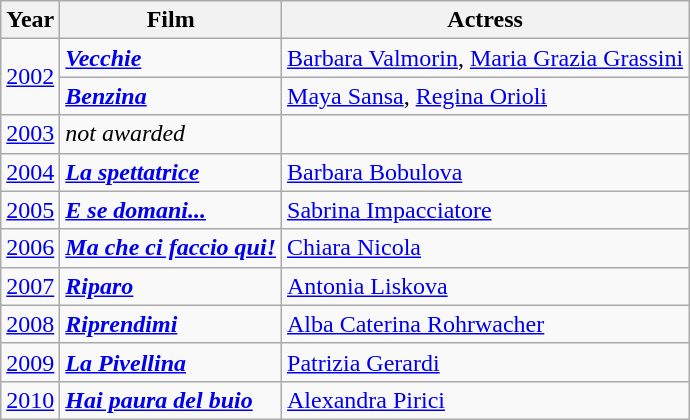<table class="wikitable">
<tr>
<th>Year</th>
<th>Film</th>
<th>Actress</th>
</tr>
<tr>
<td rowspan="2"><a href='#'>2002</a></td>
<td><strong><em><a href='#'>Vecchie</a></em></strong></td>
<td> <a href='#'>Barbara Valmorin</a>,  <a href='#'>Maria Grazia Grassini</a></td>
</tr>
<tr>
<td><strong><em><a href='#'>Benzina</a></em></strong></td>
<td> <a href='#'>Maya Sansa</a>,  <a href='#'>Regina Orioli</a></td>
</tr>
<tr>
<td><a href='#'>2003</a></td>
<td><em>not awarded</em></td>
<td></td>
</tr>
<tr>
<td><a href='#'>2004</a></td>
<td><strong><em><a href='#'>La spettatrice</a></em></strong></td>
<td> <a href='#'>Barbara Bobulova</a></td>
</tr>
<tr>
<td><a href='#'>2005</a></td>
<td><strong><em><a href='#'>E se domani...</a></em></strong></td>
<td> <a href='#'>Sabrina Impacciatore</a></td>
</tr>
<tr>
<td><a href='#'>2006</a></td>
<td><strong><em><a href='#'>Ma che ci faccio qui!</a></em></strong></td>
<td> <a href='#'>Chiara Nicola</a></td>
</tr>
<tr>
<td><a href='#'>2007</a></td>
<td><strong><em><a href='#'>Riparo</a></em></strong></td>
<td> <a href='#'>Antonia Liskova</a></td>
</tr>
<tr>
<td><a href='#'>2008</a></td>
<td><strong><em><a href='#'>Riprendimi</a></em></strong></td>
<td> <a href='#'>Alba Caterina Rohrwacher</a></td>
</tr>
<tr>
<td><a href='#'>2009</a></td>
<td><strong><em><a href='#'>La Pivellina</a></em></strong></td>
<td> <a href='#'>Patrizia Gerardi</a></td>
</tr>
<tr>
<td><a href='#'>2010</a></td>
<td><strong><em><a href='#'>Hai paura del buio</a></em></strong></td>
<td> <a href='#'>Alexandra Pirici</a></td>
</tr>
</table>
